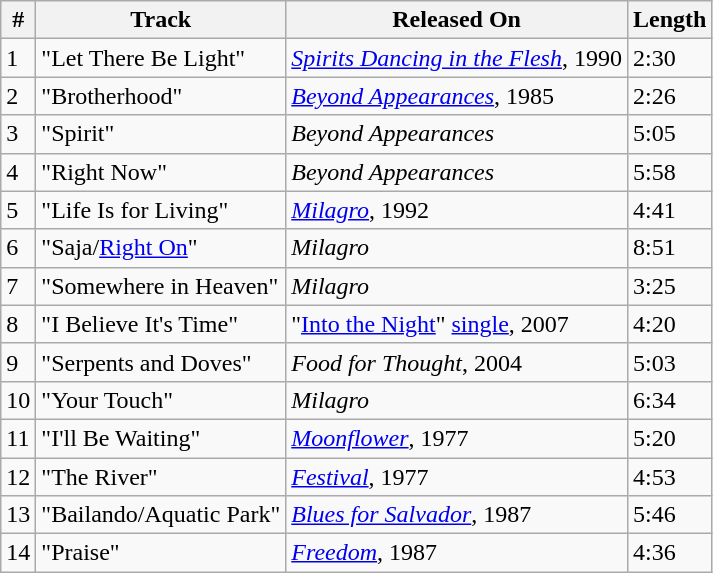<table class="wikitable">
<tr>
<th>#</th>
<th>Track</th>
<th>Released On</th>
<th>Length</th>
</tr>
<tr>
<td>1</td>
<td>"Let There Be Light"</td>
<td><em><a href='#'>Spirits Dancing in the Flesh</a></em>, 1990</td>
<td>2:30</td>
</tr>
<tr>
<td>2</td>
<td>"Brotherhood"</td>
<td><em><a href='#'>Beyond Appearances</a></em>, 1985</td>
<td>2:26</td>
</tr>
<tr>
<td>3</td>
<td>"Spirit"</td>
<td><em>Beyond Appearances</em></td>
<td>5:05</td>
</tr>
<tr>
<td>4</td>
<td>"Right Now"</td>
<td><em>Beyond Appearances</em></td>
<td>5:58</td>
</tr>
<tr>
<td>5</td>
<td>"Life Is for Living"</td>
<td><a href='#'><em>Milagro</em></a>, 1992</td>
<td>4:41</td>
</tr>
<tr>
<td>6</td>
<td>"Saja/<a href='#'>Right On</a>"</td>
<td><em>Milagro</em></td>
<td>8:51</td>
</tr>
<tr>
<td>7</td>
<td>"Somewhere in Heaven"</td>
<td><em>Milagro</em></td>
<td>3:25</td>
</tr>
<tr>
<td>8</td>
<td>"I Believe It's Time"</td>
<td>"<a href='#'>Into the Night</a>" <a href='#'>single</a>, 2007</td>
<td>4:20</td>
</tr>
<tr>
<td>9</td>
<td>"Serpents and Doves"</td>
<td><em>Food for Thought</em>, 2004</td>
<td>5:03</td>
</tr>
<tr>
<td>10</td>
<td>"Your Touch"</td>
<td><em>Milagro</em></td>
<td>6:34</td>
</tr>
<tr>
<td>11</td>
<td>"I'll Be Waiting"</td>
<td><a href='#'><em>Moonflower</em></a>, 1977</td>
<td>5:20</td>
</tr>
<tr>
<td>12</td>
<td>"The River"</td>
<td><a href='#'><em>Festival</em></a>, 1977</td>
<td>4:53</td>
</tr>
<tr>
<td>13</td>
<td>"Bailando/Aquatic Park"</td>
<td><em><a href='#'>Blues for Salvador</a></em>, 1987</td>
<td>5:46</td>
</tr>
<tr>
<td>14</td>
<td>"Praise"</td>
<td><a href='#'><em>Freedom</em></a>, 1987</td>
<td>4:36</td>
</tr>
</table>
